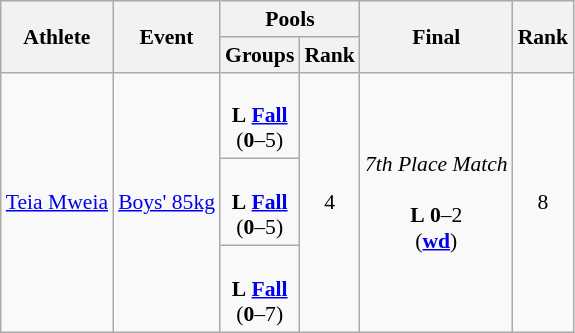<table class="wikitable" style="text-align:left; font-size:90%">
<tr>
<th rowspan="2">Athlete</th>
<th rowspan="2">Event</th>
<th colspan="2">Pools</th>
<th rowspan="2">Final</th>
<th rowspan="2">Rank</th>
</tr>
<tr>
<th>Groups</th>
<th>Rank</th>
</tr>
<tr>
<td rowspan="3"><a href='#'>Teia Mweia</a></td>
<td rowspan="3"><a href='#'>Boys' 85kg</a></td>
<td align=center><br><strong>L</strong> <strong><a href='#'>Fall</a></strong><br>(<strong>0</strong>–5)</td>
<td rowspan="3" align=center>4</td>
<td align=center rowspan=3><em>7th Place Match</em><br><br><strong>L</strong> <strong>0</strong>–2<br>(<strong><a href='#'>wd</a></strong>)</td>
<td rowspan="3" align="center">8</td>
</tr>
<tr>
<td align=center><br><strong>L</strong> <strong><a href='#'>Fall</a></strong><br>(<strong>0</strong>–5)</td>
</tr>
<tr>
<td align=center><br><strong>L</strong> <strong><a href='#'>Fall</a></strong><br>(<strong>0</strong>–7)</td>
</tr>
</table>
